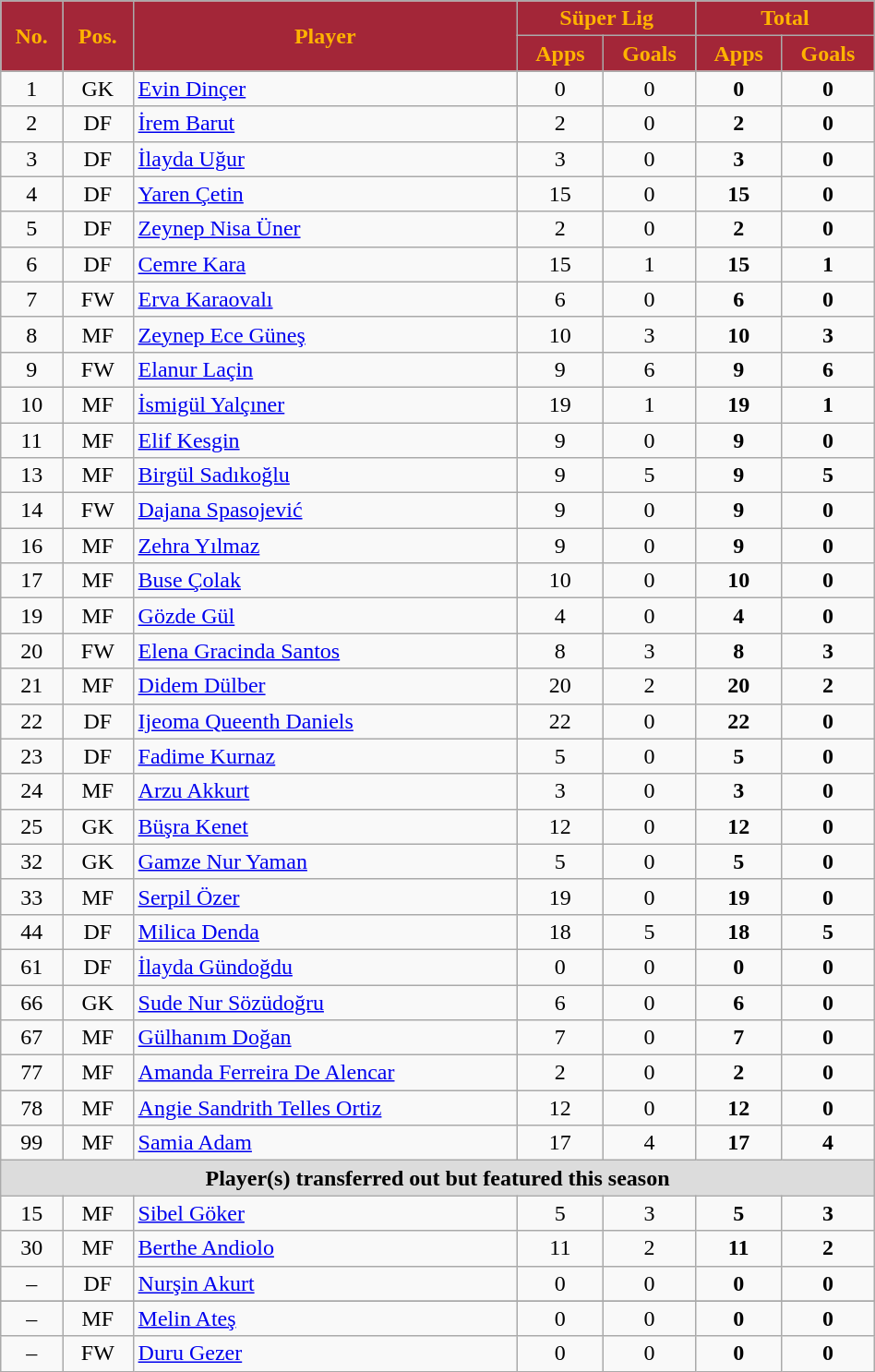<table class="wikitable sortable" style="text-align:center;width:50%;">
<tr>
<th rowspan=2 style=background-color:#A32638;color:#FFB300>No.</th>
<th rowspan=2 style=background-color:#A32638;color:#FFB300>Pos.</th>
<th rowspan=2 style=background-color:#A32638;color:#FFB300>Player</th>
<th colspan=2 style=background:#A32638;color:#FFB300>Süper Lig</th>
<th colspan=2 style=background:#A32638;color:#FFB300>Total</th>
</tr>
<tr>
<th style=background-color:#A32638;color:#FFB300>Apps</th>
<th style=background-color:#A32638;color:#FFB300>Goals</th>
<th style=background-color:#A32638;color:#FFB300>Apps</th>
<th style=background-color:#A32638;color:#FFB300>Goals</th>
</tr>
<tr>
<td>1</td>
<td>GK</td>
<td align=left> <a href='#'>Evin Dinçer</a></td>
<td>0</td>
<td>0</td>
<td><strong>0</strong></td>
<td><strong>0</strong></td>
</tr>
<tr>
<td>2</td>
<td>DF</td>
<td align=left> <a href='#'>İrem Barut</a></td>
<td>2</td>
<td>0</td>
<td><strong>2</strong></td>
<td><strong>0</strong></td>
</tr>
<tr>
<td>3</td>
<td>DF</td>
<td align=left> <a href='#'>İlayda Uğur</a></td>
<td>3</td>
<td>0</td>
<td><strong>3</strong></td>
<td><strong>0</strong></td>
</tr>
<tr>
<td>4</td>
<td>DF</td>
<td align=left> <a href='#'>Yaren Çetin</a></td>
<td>15</td>
<td>0</td>
<td><strong>15</strong></td>
<td><strong>0</strong></td>
</tr>
<tr>
<td>5</td>
<td>DF</td>
<td align=left> <a href='#'>Zeynep Nisa Üner</a></td>
<td>2</td>
<td>0</td>
<td><strong>2</strong></td>
<td><strong>0</strong></td>
</tr>
<tr>
<td>6</td>
<td>DF</td>
<td align=left> <a href='#'>Cemre Kara</a></td>
<td>15</td>
<td>1</td>
<td><strong>15</strong></td>
<td><strong>1</strong></td>
</tr>
<tr>
<td>7</td>
<td>FW</td>
<td align=left> <a href='#'>Erva Karaovalı</a></td>
<td>6</td>
<td>0</td>
<td><strong>6</strong></td>
<td><strong>0</strong></td>
</tr>
<tr>
<td>8</td>
<td>MF</td>
<td align=left> <a href='#'>Zeynep Ece Güneş</a></td>
<td>10</td>
<td>3</td>
<td><strong>10</strong></td>
<td><strong>3</strong></td>
</tr>
<tr>
<td>9</td>
<td>FW</td>
<td align=left> <a href='#'>Elanur Laçin</a></td>
<td>9</td>
<td>6</td>
<td><strong>9</strong></td>
<td><strong>6</strong></td>
</tr>
<tr>
<td>10</td>
<td>MF</td>
<td align=left> <a href='#'>İsmigül Yalçıner</a></td>
<td>19</td>
<td>1</td>
<td><strong>19</strong></td>
<td><strong>1</strong></td>
</tr>
<tr>
<td>11</td>
<td>MF</td>
<td align=left> <a href='#'>Elif Kesgin</a></td>
<td>9</td>
<td>0</td>
<td><strong>9</strong></td>
<td><strong>0</strong></td>
</tr>
<tr>
<td>13</td>
<td>MF</td>
<td align=left> <a href='#'>Birgül Sadıkoğlu</a></td>
<td>9</td>
<td>5</td>
<td><strong>9</strong></td>
<td><strong>5</strong></td>
</tr>
<tr>
<td>14</td>
<td>FW</td>
<td align=left> <a href='#'>Dajana Spasojević</a></td>
<td>9</td>
<td>0</td>
<td><strong>9</strong></td>
<td><strong>0</strong></td>
</tr>
<tr>
<td>16</td>
<td>MF</td>
<td align=left> <a href='#'>Zehra Yılmaz</a></td>
<td>9</td>
<td>0</td>
<td><strong>9</strong></td>
<td><strong>0</strong></td>
</tr>
<tr>
<td>17</td>
<td>MF</td>
<td align=left> <a href='#'>Buse Çolak</a></td>
<td>10</td>
<td>0</td>
<td><strong>10</strong></td>
<td><strong>0</strong></td>
</tr>
<tr>
<td>19</td>
<td>MF</td>
<td align=left> <a href='#'>Gözde Gül</a></td>
<td>4</td>
<td>0</td>
<td><strong>4</strong></td>
<td><strong>0</strong></td>
</tr>
<tr>
<td>20</td>
<td>FW</td>
<td align=left> <a href='#'>Elena Gracinda Santos</a></td>
<td>8</td>
<td>3</td>
<td><strong>8</strong></td>
<td><strong>3</strong></td>
</tr>
<tr>
<td>21</td>
<td>MF</td>
<td align=left> <a href='#'>Didem Dülber</a></td>
<td>20</td>
<td>2</td>
<td><strong>20</strong></td>
<td><strong>2</strong></td>
</tr>
<tr>
<td>22</td>
<td>DF</td>
<td align=left> <a href='#'>Ijeoma Queenth Daniels</a></td>
<td>22</td>
<td>0</td>
<td><strong>22</strong></td>
<td><strong>0</strong></td>
</tr>
<tr>
<td>23</td>
<td>DF</td>
<td align=left> <a href='#'>Fadime Kurnaz</a></td>
<td>5</td>
<td>0</td>
<td><strong>5</strong></td>
<td><strong>0</strong></td>
</tr>
<tr>
<td>24</td>
<td>MF</td>
<td align=left> <a href='#'>Arzu Akkurt</a></td>
<td>3</td>
<td>0</td>
<td><strong>3</strong></td>
<td><strong>0</strong></td>
</tr>
<tr>
<td>25</td>
<td>GK</td>
<td align=left> <a href='#'>Büşra Kenet</a></td>
<td>12</td>
<td>0</td>
<td><strong>12</strong></td>
<td><strong>0</strong></td>
</tr>
<tr>
<td>32</td>
<td>GK</td>
<td align=left> <a href='#'>Gamze Nur Yaman</a></td>
<td>5</td>
<td>0</td>
<td><strong>5</strong></td>
<td><strong>0</strong></td>
</tr>
<tr>
<td>33</td>
<td>MF</td>
<td align=left> <a href='#'>Serpil Özer</a></td>
<td>19</td>
<td>0</td>
<td><strong>19</strong></td>
<td><strong>0</strong></td>
</tr>
<tr>
<td>44</td>
<td>DF</td>
<td align=left> <a href='#'>Milica Denda</a></td>
<td>18</td>
<td>5</td>
<td><strong>18</strong></td>
<td><strong>5</strong></td>
</tr>
<tr>
<td>61</td>
<td>DF</td>
<td align=left> <a href='#'>İlayda Gündoğdu</a></td>
<td>0</td>
<td>0</td>
<td><strong>0</strong></td>
<td><strong>0</strong></td>
</tr>
<tr>
<td>66</td>
<td>GK</td>
<td align=left> <a href='#'>Sude Nur Sözüdoğru</a></td>
<td>6</td>
<td>0</td>
<td><strong>6</strong></td>
<td><strong>0</strong></td>
</tr>
<tr>
<td>67</td>
<td>MF</td>
<td align=left> <a href='#'>Gülhanım Doğan</a></td>
<td>7</td>
<td>0</td>
<td><strong>7</strong></td>
<td><strong>0</strong></td>
</tr>
<tr>
<td>77</td>
<td>MF</td>
<td align=left> <a href='#'>Amanda Ferreira De Alencar</a></td>
<td>2</td>
<td>0</td>
<td><strong>2</strong></td>
<td><strong>0</strong></td>
</tr>
<tr>
<td>78</td>
<td>MF</td>
<td align=left> <a href='#'>Angie Sandrith Telles Ortiz</a></td>
<td>12</td>
<td>0</td>
<td><strong>12</strong></td>
<td><strong>0</strong></td>
</tr>
<tr>
<td>99</td>
<td>MF</td>
<td align=left> <a href='#'>Samia Adam</a></td>
<td>17</td>
<td>4</td>
<td><strong>17</strong></td>
<td><strong>4</strong></td>
</tr>
<tr>
<th colspan=15 style=background:#dcdcdc>Player(s) transferred out but featured this season</th>
</tr>
<tr>
<td>15</td>
<td>MF</td>
<td align=left> <a href='#'>Sibel Göker</a></td>
<td>5</td>
<td>3</td>
<td><strong>5</strong></td>
<td><strong>3</strong></td>
</tr>
<tr>
<td>30</td>
<td>MF</td>
<td align=left> <a href='#'>Berthe Andiolo</a></td>
<td>11</td>
<td>2</td>
<td><strong>11</strong></td>
<td><strong>2</strong></td>
</tr>
<tr>
<td>–</td>
<td>DF</td>
<td align=left> <a href='#'>Nurşin Akurt</a></td>
<td>0</td>
<td>0</td>
<td><strong>0</strong></td>
<td><strong>0</strong></td>
</tr>
<tr>
</tr>
<tr>
<td>–</td>
<td>MF</td>
<td align=left> <a href='#'>Melin Ateş</a></td>
<td>0</td>
<td>0</td>
<td><strong>0</strong></td>
<td><strong>0</strong></td>
</tr>
<tr>
<td>–</td>
<td>FW</td>
<td align=left> <a href='#'>Duru Gezer</a></td>
<td>0</td>
<td>0</td>
<td><strong>0</strong></td>
<td><strong>0</strong></td>
</tr>
</table>
